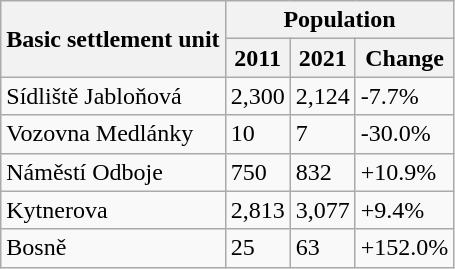<table class="wikitable sortable">
<tr>
<th rowspan=2>Basic settlement unit</th>
<th colspan=3>Population</th>
</tr>
<tr>
<th>2011</th>
<th>2021</th>
<th>Change</th>
</tr>
<tr>
<td>Sídliště Jabloňová</td>
<td>2,300</td>
<td>2,124</td>
<td>-7.7%</td>
</tr>
<tr>
<td>Vozovna Medlánky</td>
<td>10</td>
<td>7</td>
<td>-30.0%</td>
</tr>
<tr>
<td>Náměstí Odboje</td>
<td>750</td>
<td>832</td>
<td>+10.9%</td>
</tr>
<tr>
<td>Kytnerova</td>
<td>2,813</td>
<td>3,077</td>
<td>+9.4%</td>
</tr>
<tr>
<td>Bosně</td>
<td>25</td>
<td>63</td>
<td>+152.0%</td>
</tr>
</table>
